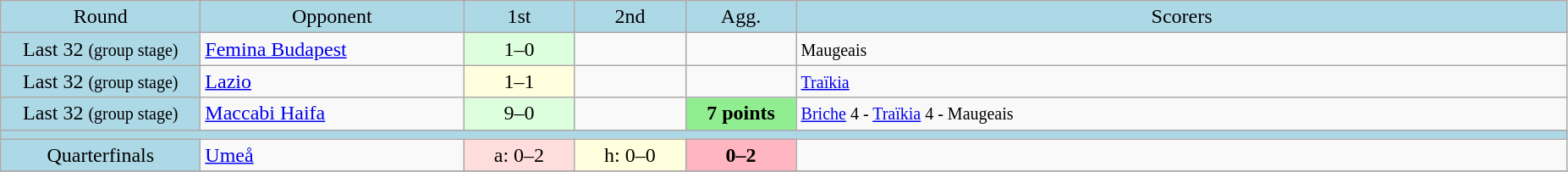<table class="wikitable" style="text-align:center">
<tr bgcolor=lightblue>
<td width=150px>Round</td>
<td width=200px>Opponent</td>
<td width=80px>1st</td>
<td width=80px>2nd</td>
<td width=80px>Agg.</td>
<td width=600px>Scorers</td>
</tr>
<tr>
<td bgcolor=lightblue>Last 32 <small>(group stage)</small></td>
<td align=left> <a href='#'>Femina Budapest</a></td>
<td bgcolor="#ddffdd">1–0</td>
<td></td>
<td></td>
<td align=left><small>Maugeais</small></td>
</tr>
<tr>
<td bgcolor=lightblue>Last 32 <small>(group stage)</small></td>
<td align=left> <a href='#'>Lazio</a></td>
<td bgcolor="#ffffdd">1–1</td>
<td></td>
<td></td>
<td align=left><small><a href='#'>Traïkia</a></small></td>
</tr>
<tr>
<td bgcolor=lightblue>Last 32 <small>(group stage)</small></td>
<td align=left> <a href='#'>Maccabi Haifa</a></td>
<td bgcolor="#ddffdd">9–0</td>
<td></td>
<td bgcolor=lightgreen><strong>7 points</strong></td>
<td align=left><small><a href='#'>Briche</a> 4 - <a href='#'>Traïkia</a> 4 - Maugeais</small></td>
</tr>
<tr bgcolor=lightblue>
<td colspan=6></td>
</tr>
<tr>
<td bgcolor=lightblue>Quarterfinals</td>
<td align=left> <a href='#'>Umeå</a></td>
<td bgcolor="#ffdddd">a: 0–2</td>
<td bgcolor="#ffffdd">h: 0–0</td>
<td bgcolor=lightpink><strong>0–2</strong></td>
<td></td>
</tr>
<tr>
</tr>
</table>
